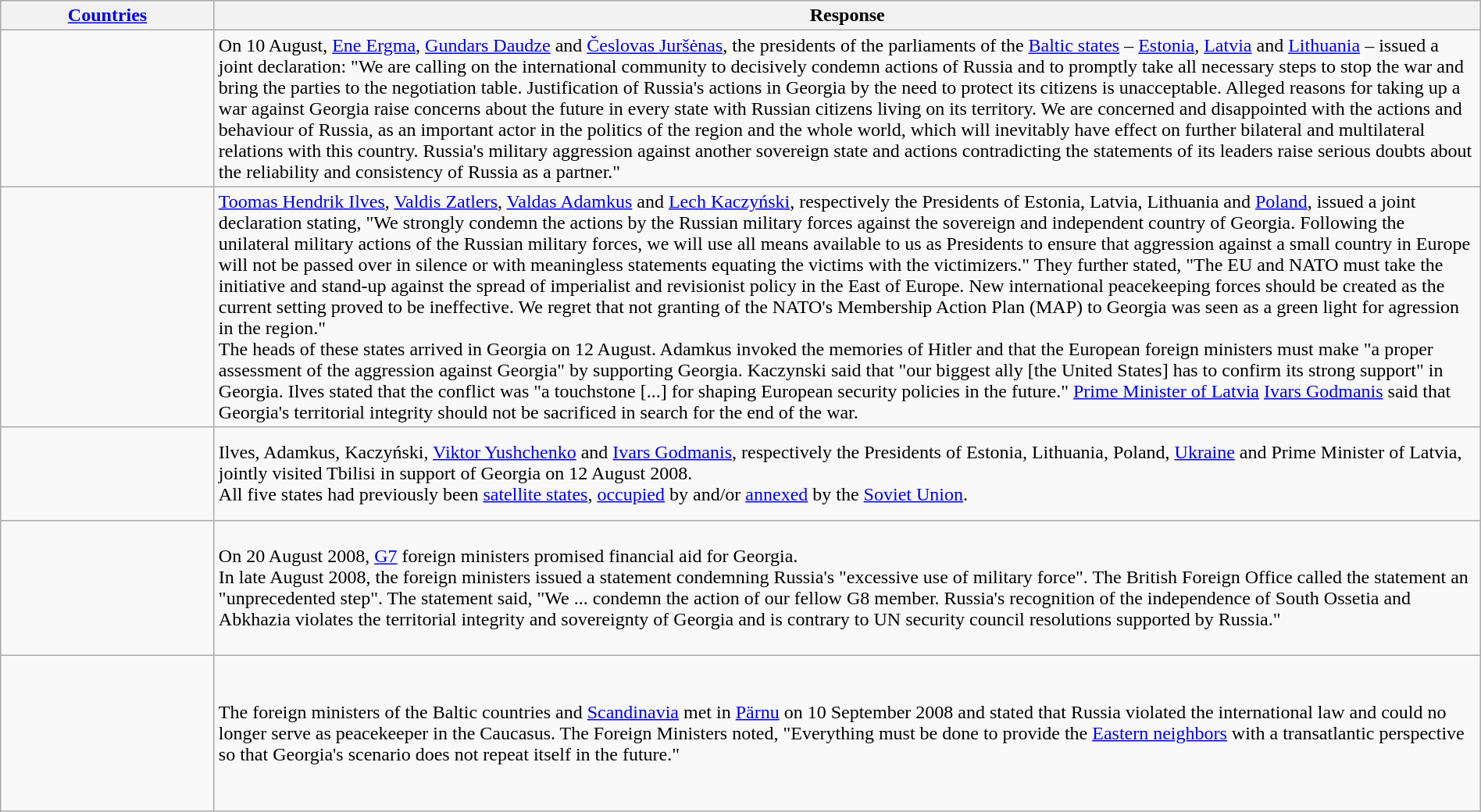<table class="wikitable" style="margin:auto; width:100%;">
<tr>
<th style="width:175px;"><a href='#'>Countries</a></th>
<th>Response</th>
</tr>
<tr>
<td><br> <br> </td>
<td>On 10 August, <a href='#'>Ene Ergma</a>, <a href='#'>Gundars Daudze</a> and <a href='#'>Česlovas Juršėnas</a>, the presidents of the parliaments of the <a href='#'>Baltic states</a> – <a href='#'>Estonia</a>, <a href='#'>Latvia</a> and <a href='#'>Lithuania</a> – issued a joint declaration: "We are calling on the international community to decisively condemn actions of Russia and to promptly take all necessary steps to stop the war and bring the parties to the negotiation table. Justification of Russia's actions in Georgia by the need to protect its citizens is unacceptable. Alleged reasons for taking up a war against Georgia raise concerns about the future in every state with Russian citizens living on its territory. We are concerned and disappointed with the actions and behaviour of Russia, as an important actor in the politics of the region and the whole world, which will inevitably have effect on further bilateral and multilateral relations with this country. Russia's military aggression against another sovereign state and actions contradicting the statements of its leaders raise serious doubts about the reliability and consistency of Russia as a partner."</td>
</tr>
<tr>
<td><br> <br> <br> </td>
<td><a href='#'>Toomas Hendrik Ilves</a>, <a href='#'>Valdis Zatlers</a>, <a href='#'>Valdas Adamkus</a> and <a href='#'>Lech Kaczyński</a>, respectively the Presidents of Estonia, Latvia, Lithuania and <a href='#'>Poland</a>, issued a joint declaration stating, "We strongly condemn the actions by the Russian military forces against the sovereign and independent country of Georgia. Following the unilateral military actions of the Russian military forces, we will use all means available to us as Presidents to ensure that aggression against a small country in Europe will not be passed over in silence or with meaningless statements equating the victims with the victimizers." They further stated, "The EU and NATO must take the initiative and stand-up against the spread of imperialist and revisionist policy in the East of Europe. New international peacekeeping forces should be created as the current setting proved to be ineffective. We regret that not granting of the NATO's Membership Action Plan (MAP) to Georgia was seen as a green light for agression in the region."<br>The heads of these states arrived in Georgia on 12 August. Adamkus invoked the memories of Hitler and that the European foreign ministers must make "a proper assessment of the aggression against Georgia" by supporting Georgia. Kaczynski said that "our biggest ally [the United States] has to confirm its strong support" in Georgia. Ilves stated that the conflict was "a touchstone [...] for shaping European security policies in the future." <a href='#'>Prime Minister of Latvia</a> <a href='#'>Ivars Godmanis</a> said that Georgia's territorial integrity should not be sacrificed in search for the end of the war.</td>
</tr>
<tr>
<td><br> <br> <br> <br> </td>
<td>Ilves, Adamkus, Kaczyński, <a href='#'>Viktor Yushchenko</a> and <a href='#'>Ivars Godmanis</a>, respectively the Presidents of Estonia, Lithuania, Poland, <a href='#'>Ukraine</a> and Prime Minister of Latvia, jointly visited Tbilisi in support of Georgia on 12 August 2008.<br>All five states had previously been <a href='#'>satellite states</a>, <a href='#'>occupied</a> by and/or <a href='#'>annexed</a> by the <a href='#'>Soviet Union</a>.</td>
</tr>
<tr>
<td><br> <br> <br> <br> <br> <br> </td>
<td>On 20 August 2008, <a href='#'>G7</a> foreign ministers promised financial aid for Georgia.<br>In late August 2008, the foreign ministers issued a statement condemning Russia's "excessive use of military force". The British Foreign Office called the statement an "unprecedented step". The statement said, "We ... condemn the action of our fellow G8 member. Russia's recognition of the independence of South Ossetia and Abkhazia violates the territorial integrity and sovereignty of Georgia and is contrary to UN security council resolutions supported by Russia."</td>
</tr>
<tr>
<td><br> <br> <br> <br> <br> <br> <br> </td>
<td>The foreign ministers of the Baltic countries and <a href='#'>Scandinavia</a> met in <a href='#'>Pärnu</a> on 10 September 2008 and stated that Russia violated the international law and could no longer serve as peacekeeper in the Caucasus. The Foreign Ministers noted, "Everything must be done to provide the <a href='#'>Eastern neighbors</a> with a transatlantic perspective so that Georgia's scenario does not repeat itself in the future."</td>
</tr>
</table>
